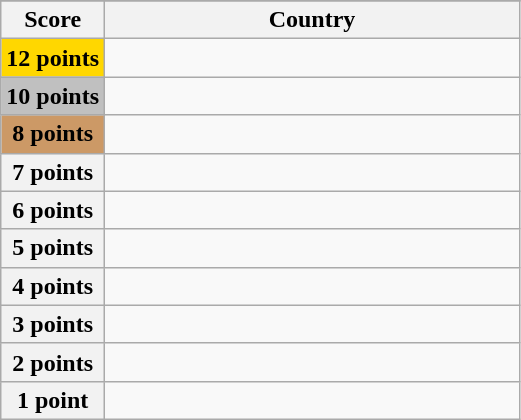<table class="wikitable">
<tr>
</tr>
<tr>
<th scope="col" width="20%">Score</th>
<th scope="col">Country</th>
</tr>
<tr>
<th scope="row" style="background:gold">12 points</th>
<td></td>
</tr>
<tr>
<th scope="row" style="background:silver">10 points</th>
<td></td>
</tr>
<tr>
<th scope="row" style="background:#CC9966">8 points</th>
<td></td>
</tr>
<tr>
<th scope="row">7 points</th>
<td></td>
</tr>
<tr>
<th scope="row">6 points</th>
<td></td>
</tr>
<tr>
<th scope="row">5 points</th>
<td></td>
</tr>
<tr>
<th scope="row">4 points</th>
<td></td>
</tr>
<tr>
<th scope="row">3 points</th>
<td></td>
</tr>
<tr>
<th scope="row">2 points</th>
<td></td>
</tr>
<tr>
<th scope="row">1 point</th>
<td></td>
</tr>
</table>
